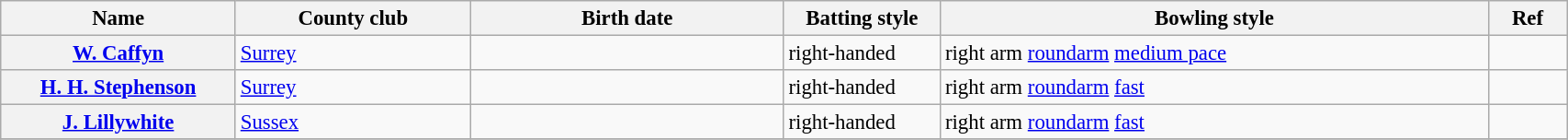<table class="wikitable plainrowheaders" style="font-size:95%; width:90%;">
<tr>
<th scope="col" width="15%">Name</th>
<th scope="col" width="15%">County club</th>
<th scope="col" width="20%">Birth date</th>
<th scope="col" width="10%">Batting style</th>
<th scope="col" width="35%">Bowling style</th>
<th scope="col" width="5%">Ref</th>
</tr>
<tr>
<th scope="row"><a href='#'>W. Caffyn</a></th>
<td><a href='#'>Surrey</a></td>
<td></td>
<td>right-handed</td>
<td>right arm <a href='#'>roundarm</a> <a href='#'>medium pace</a></td>
<td></td>
</tr>
<tr>
<th scope="row"><a href='#'>H. H. Stephenson</a></th>
<td><a href='#'>Surrey</a></td>
<td></td>
<td>right-handed</td>
<td>right arm <a href='#'>roundarm</a> <a href='#'>fast</a></td>
<td></td>
</tr>
<tr>
<th scope="row"><a href='#'>J. Lillywhite</a></th>
<td><a href='#'>Sussex</a></td>
<td></td>
<td>right-handed</td>
<td>right arm <a href='#'>roundarm</a> <a href='#'>fast</a></td>
<td></td>
</tr>
<tr>
</tr>
</table>
